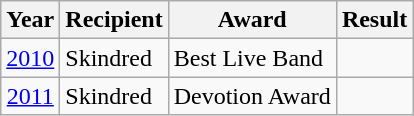<table class="wikitable">
<tr>
<th>Year</th>
<th>Recipient</th>
<th>Award</th>
<th>Result</th>
</tr>
<tr>
<td align=center><a href='#'>2010</a></td>
<td>Skindred</td>
<td>Best Live Band</td>
<td></td>
</tr>
<tr>
<td align=center><a href='#'>2011</a></td>
<td>Skindred</td>
<td>Devotion Award</td>
<td></td>
</tr>
</table>
